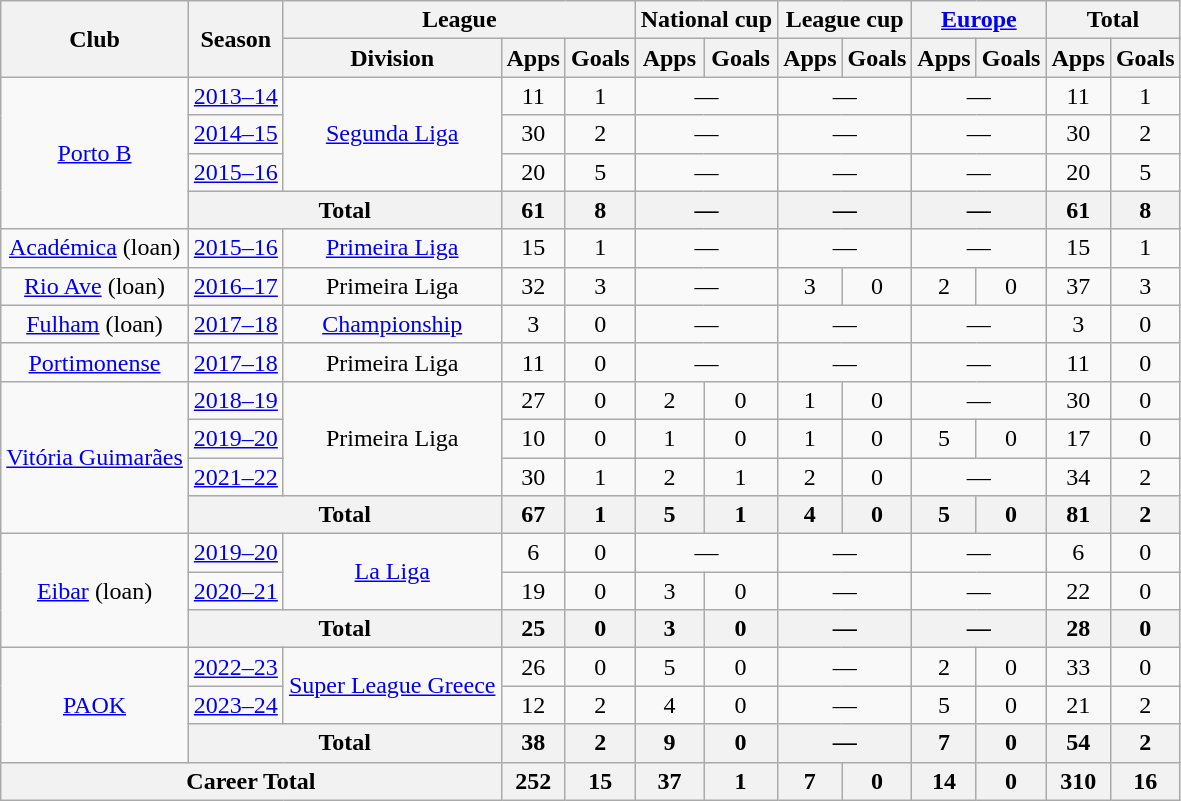<table class="wikitable" style="text-align: center">
<tr>
<th rowspan="2">Club</th>
<th rowspan="2">Season</th>
<th colspan="3">League</th>
<th colspan="2">National cup</th>
<th colspan="2">League cup</th>
<th colspan="2"><a href='#'>Europe</a></th>
<th colspan="2">Total</th>
</tr>
<tr>
<th>Division</th>
<th>Apps</th>
<th>Goals</th>
<th>Apps</th>
<th>Goals</th>
<th>Apps</th>
<th>Goals</th>
<th>Apps</th>
<th>Goals</th>
<th>Apps</th>
<th>Goals</th>
</tr>
<tr>
<td rowspan="4"><a href='#'>Porto B</a></td>
<td><a href='#'>2013–14</a></td>
<td rowspan="3"><a href='#'>Segunda Liga</a></td>
<td>11</td>
<td>1</td>
<td colspan=2>—</td>
<td colspan=2>—</td>
<td colspan=2>—</td>
<td>11</td>
<td>1</td>
</tr>
<tr>
<td><a href='#'>2014–15</a></td>
<td>30</td>
<td>2</td>
<td colspan=2>—</td>
<td colspan=2>—</td>
<td colspan=2>—</td>
<td>30</td>
<td>2</td>
</tr>
<tr>
<td><a href='#'>2015–16</a></td>
<td>20</td>
<td>5</td>
<td colspan=2>—</td>
<td colspan=2>—</td>
<td colspan=2>—</td>
<td>20</td>
<td>5</td>
</tr>
<tr>
<th colspan="2">Total</th>
<th>61</th>
<th>8</th>
<th colspan=2>—</th>
<th colspan=2>—</th>
<th colspan=2>—</th>
<th>61</th>
<th>8</th>
</tr>
<tr>
<td><a href='#'>Académica</a> (loan)</td>
<td><a href='#'>2015–16</a></td>
<td><a href='#'>Primeira Liga</a></td>
<td>15</td>
<td>1</td>
<td colspan=2>—</td>
<td colspan=2>—</td>
<td colspan=2>—</td>
<td>15</td>
<td>1</td>
</tr>
<tr>
<td><a href='#'>Rio Ave</a> (loan)</td>
<td><a href='#'>2016–17</a></td>
<td>Primeira Liga</td>
<td>32</td>
<td>3</td>
<td colspan=2>—</td>
<td>3</td>
<td>0</td>
<td>2</td>
<td>0</td>
<td>37</td>
<td>3</td>
</tr>
<tr>
<td><a href='#'>Fulham</a> (loan)</td>
<td><a href='#'>2017–18</a></td>
<td><a href='#'>Championship</a></td>
<td>3</td>
<td>0</td>
<td colspan=2>—</td>
<td colspan=2>—</td>
<td colspan=2>—</td>
<td>3</td>
<td>0</td>
</tr>
<tr>
<td><a href='#'>Portimonense</a></td>
<td><a href='#'>2017–18</a></td>
<td>Primeira Liga</td>
<td>11</td>
<td>0</td>
<td colspan=2>—</td>
<td colspan=2>—</td>
<td colspan=2>—</td>
<td>11</td>
<td>0</td>
</tr>
<tr>
<td rowspan="4"><a href='#'>Vitória Guimarães</a></td>
<td><a href='#'>2018–19</a></td>
<td rowspan="3">Primeira Liga</td>
<td>27</td>
<td>0</td>
<td>2</td>
<td>0</td>
<td>1</td>
<td>0</td>
<td colspan=2>—</td>
<td>30</td>
<td>0</td>
</tr>
<tr>
<td><a href='#'>2019–20</a></td>
<td>10</td>
<td>0</td>
<td>1</td>
<td>0</td>
<td>1</td>
<td>0</td>
<td>5</td>
<td>0</td>
<td>17</td>
<td>0</td>
</tr>
<tr>
<td><a href='#'>2021–22</a></td>
<td>30</td>
<td>1</td>
<td>2</td>
<td>1</td>
<td>2</td>
<td>0</td>
<td colspan=2>—</td>
<td>34</td>
<td>2</td>
</tr>
<tr>
<th colspan="2">Total</th>
<th>67</th>
<th>1</th>
<th>5</th>
<th>1</th>
<th>4</th>
<th>0</th>
<th>5</th>
<th>0</th>
<th>81</th>
<th>2</th>
</tr>
<tr>
<td rowspan="3"><a href='#'>Eibar</a> (loan)</td>
<td><a href='#'>2019–20</a></td>
<td rowspan="2"><a href='#'>La Liga</a></td>
<td>6</td>
<td>0</td>
<td colspan=2>—</td>
<td colspan=2>—</td>
<td colspan=2>—</td>
<td>6</td>
<td>0</td>
</tr>
<tr>
<td><a href='#'>2020–21</a></td>
<td>19</td>
<td>0</td>
<td>3</td>
<td>0</td>
<td colspan=2>—</td>
<td colspan=2>—</td>
<td>22</td>
<td>0</td>
</tr>
<tr>
<th colspan="2">Total</th>
<th>25</th>
<th>0</th>
<th>3</th>
<th>0</th>
<th colspan="2">—</th>
<th colspan="2">—</th>
<th>28</th>
<th>0</th>
</tr>
<tr>
<td rowspan="3"><a href='#'>PAOK</a></td>
<td><a href='#'>2022–23</a></td>
<td rowspan="2"><a href='#'>Super League Greece</a></td>
<td>26</td>
<td>0</td>
<td>5</td>
<td>0</td>
<td colspan=2>—</td>
<td>2</td>
<td>0</td>
<td>33</td>
<td>0</td>
</tr>
<tr>
<td><a href='#'>2023–24</a></td>
<td>12</td>
<td>2</td>
<td>4</td>
<td>0</td>
<td colspan=2>—</td>
<td>5</td>
<td>0</td>
<td>21</td>
<td>2</td>
</tr>
<tr>
<th colspan="2">Total</th>
<th>38</th>
<th>2</th>
<th>9</th>
<th>0</th>
<th colspan=2>—</th>
<th>7</th>
<th>0</th>
<th>54</th>
<th>2</th>
</tr>
<tr>
<th colspan="3">Career Total</th>
<th>252</th>
<th>15</th>
<th>37</th>
<th>1</th>
<th>7</th>
<th>0</th>
<th>14</th>
<th>0</th>
<th>310</th>
<th>16</th>
</tr>
</table>
